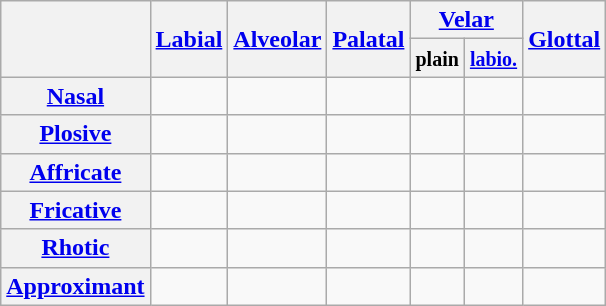<table class="wikitable" style="text-align:center;">
<tr>
<th rowspan=2></th>
<th rowspan=2><a href='#'>Labial</a></th>
<th rowspan=2><a href='#'>Alveolar</a></th>
<th rowspan=2><a href='#'>Palatal</a></th>
<th colspan=2><a href='#'>Velar</a></th>
<th rowspan=2><a href='#'>Glottal</a></th>
</tr>
<tr>
<th><small>plain</small></th>
<th><small><a href='#'>labio.</a></small></th>
</tr>
<tr>
<th><a href='#'>Nasal</a></th>
<td></td>
<td></td>
<td></td>
<td></td>
<td></td>
<td></td>
</tr>
<tr>
<th><a href='#'>Plosive</a></th>
<td></td>
<td></td>
<td></td>
<td></td>
<td></td>
<td></td>
</tr>
<tr>
<th><a href='#'>Affricate</a></th>
<td></td>
<td> </td>
<td> </td>
<td></td>
<td></td>
<td></td>
</tr>
<tr>
<th><a href='#'>Fricative</a></th>
<td></td>
<td></td>
<td> </td>
<td></td>
<td></td>
<td></td>
</tr>
<tr>
<th><a href='#'>Rhotic</a></th>
<td></td>
<td></td>
<td></td>
<td></td>
<td></td>
<td></td>
</tr>
<tr>
<th><a href='#'>Approximant</a></th>
<td></td>
<td></td>
<td> </td>
<td></td>
<td></td>
<td></td>
</tr>
</table>
